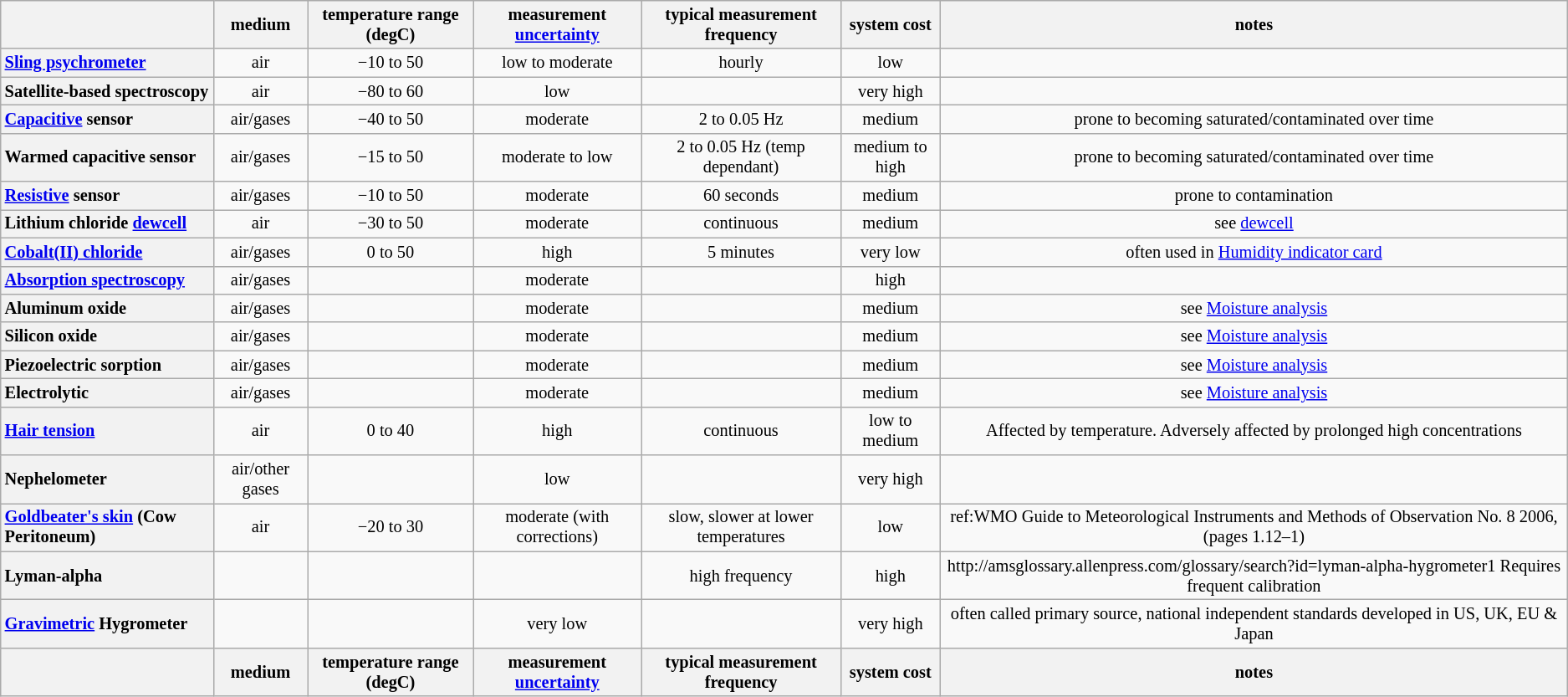<table class="wikitable sortable" style="text-align: center; font-size: 85%; width: auto; table-layout: fixed;">
<tr>
<th style="width:12em"></th>
<th>medium</th>
<th>temperature range (degC)</th>
<th>measurement <a href='#'>uncertainty</a></th>
<th>typical measurement frequency</th>
<th>system cost</th>
<th>notes</th>
</tr>
<tr>
<th style="text-align:left;"><a href='#'>Sling psychrometer</a></th>
<td>air</td>
<td>−10 to 50</td>
<td>low to moderate</td>
<td>hourly</td>
<td>low</td>
<td></td>
</tr>
<tr>
<th style="text-align:left;">Satellite-based spectroscopy</th>
<td>air</td>
<td>−80 to 60</td>
<td>low</td>
<td></td>
<td>very high</td>
<td></td>
</tr>
<tr>
<th style="text-align:left;"><a href='#'>Capacitive</a> sensor</th>
<td>air/gases</td>
<td>−40 to 50</td>
<td>moderate</td>
<td>2 to 0.05 Hz</td>
<td>medium</td>
<td>prone to becoming saturated/contaminated over time</td>
</tr>
<tr>
<th style="text-align:left;">Warmed capacitive sensor</th>
<td>air/gases</td>
<td>−15 to 50</td>
<td>moderate to low</td>
<td>2 to 0.05 Hz (temp dependant)</td>
<td>medium to high</td>
<td>prone to becoming saturated/contaminated over time</td>
</tr>
<tr>
<th style="text-align:left;"><a href='#'>Resistive</a> sensor</th>
<td>air/gases</td>
<td>−10 to 50</td>
<td>moderate</td>
<td>60 seconds</td>
<td>medium</td>
<td>prone to contamination</td>
</tr>
<tr>
<th style="text-align:left;">Lithium chloride <a href='#'>dewcell</a></th>
<td>air</td>
<td>−30 to 50</td>
<td>moderate</td>
<td>continuous</td>
<td>medium</td>
<td>see <a href='#'>dewcell</a></td>
</tr>
<tr>
<th style="text-align:left;"><a href='#'>Cobalt(II) chloride</a></th>
<td>air/gases</td>
<td>0 to 50</td>
<td>high</td>
<td>5 minutes</td>
<td>very low</td>
<td>often used in <a href='#'>Humidity indicator card</a></td>
</tr>
<tr>
<th style="text-align:left;"><a href='#'>Absorption spectroscopy</a></th>
<td>air/gases</td>
<td></td>
<td>moderate</td>
<td></td>
<td>high</td>
<td></td>
</tr>
<tr>
<th style="text-align:left;">Aluminum oxide</th>
<td>air/gases</td>
<td></td>
<td>moderate</td>
<td></td>
<td>medium</td>
<td>see <a href='#'>Moisture analysis</a></td>
</tr>
<tr>
<th style="text-align:left;">Silicon oxide</th>
<td>air/gases</td>
<td></td>
<td>moderate</td>
<td></td>
<td>medium</td>
<td>see <a href='#'>Moisture analysis</a></td>
</tr>
<tr>
<th style="text-align:left;">Piezoelectric sorption</th>
<td>air/gases</td>
<td></td>
<td>moderate</td>
<td></td>
<td>medium</td>
<td>see <a href='#'>Moisture analysis</a></td>
</tr>
<tr>
<th style="text-align:left;">Electrolytic</th>
<td>air/gases</td>
<td></td>
<td>moderate</td>
<td></td>
<td>medium</td>
<td>see <a href='#'>Moisture analysis</a></td>
</tr>
<tr>
<th style="text-align:left;"><a href='#'>Hair tension</a></th>
<td>air</td>
<td>0 to 40</td>
<td>high</td>
<td>continuous</td>
<td>low to medium</td>
<td>Affected by temperature. Adversely affected by prolonged high concentrations</td>
</tr>
<tr>
<th style="text-align:left;">Nephelometer</th>
<td>air/other gases</td>
<td></td>
<td>low</td>
<td></td>
<td>very high</td>
<td></td>
</tr>
<tr>
<th style="text-align:left;"><a href='#'>Goldbeater's skin</a> (Cow Peritoneum)</th>
<td>air</td>
<td>−20 to 30</td>
<td>moderate (with corrections)</td>
<td>slow, slower at lower temperatures</td>
<td>low</td>
<td>ref:WMO Guide to Meteorological Instruments and Methods of Observation No. 8 2006, (pages 1.12–1)</td>
</tr>
<tr>
<th style="text-align:left;">Lyman-alpha</th>
<td></td>
<td></td>
<td></td>
<td>high frequency</td>
<td>high</td>
<td>http://amsglossary.allenpress.com/glossary/search?id=lyman-alpha-hygrometer1 Requires frequent calibration</td>
</tr>
<tr>
<th style="text-align:left;"><a href='#'>Gravimetric</a> Hygrometer</th>
<td></td>
<td></td>
<td>very low</td>
<td></td>
<td>very high</td>
<td>often called primary source, national independent standards developed in US, UK, EU & Japan</td>
</tr>
<tr class="sortbottom">
<th></th>
<th>medium</th>
<th>temperature range (degC)</th>
<th>measurement <a href='#'>uncertainty</a></th>
<th>typical measurement frequency</th>
<th>system cost</th>
<th>notes</th>
</tr>
</table>
